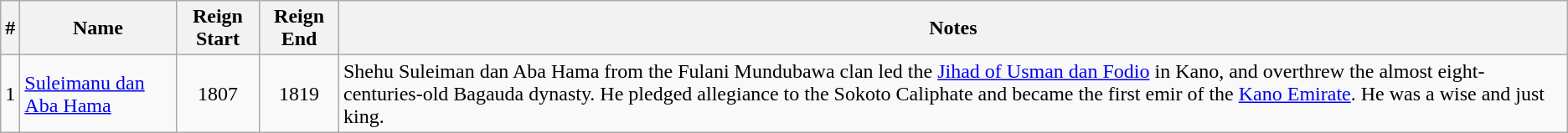<table class="wikitable">
<tr>
<th>#</th>
<th>Name</th>
<th>Reign Start</th>
<th>Reign End</th>
<th>Notes</th>
</tr>
<tr>
<td>1</td>
<td><a href='#'>Suleimanu dan Aba Hama</a></td>
<td align="center">1807</td>
<td align="center">1819</td>
<td>Shehu Suleiman dan Aba Hama from the Fulani Mundubawa clan led the <a href='#'>Jihad of Usman dan Fodio</a> in Kano, and overthrew the almost eight-centuries-old Bagauda dynasty. He pledged allegiance to the Sokoto Caliphate and became the first emir of the <a href='#'>Kano Emirate</a>. He was a wise and just king.</td>
</tr>
</table>
